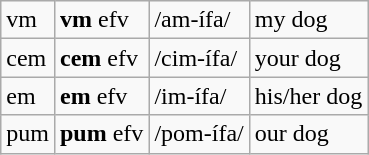<table class="wikitable">
<tr>
<td>vm</td>
<td><strong>vm</strong> efv</td>
<td>/am-ífa/</td>
<td>my dog</td>
</tr>
<tr>
<td>cem</td>
<td><strong>cem</strong> efv</td>
<td>/cim-ífa/</td>
<td>your dog</td>
</tr>
<tr>
<td>em</td>
<td><strong>em</strong> efv</td>
<td>/im-ífa/</td>
<td>his/her dog</td>
</tr>
<tr>
<td>pum</td>
<td><strong>pum</strong> efv</td>
<td>/pom-ífa/</td>
<td>our dog</td>
</tr>
</table>
